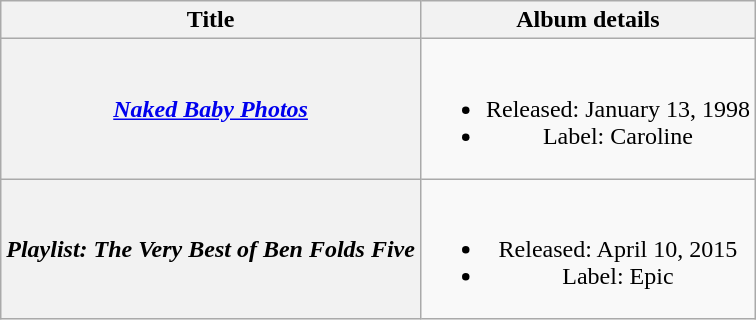<table class="wikitable plainrowheaders" style="text-align: center">
<tr>
<th scope="col">Title</th>
<th scope="col">Album details</th>
</tr>
<tr>
<th scope="row"><em><a href='#'>Naked Baby Photos</a></em></th>
<td><br><ul><li>Released: January 13, 1998</li><li>Label: Caroline</li></ul></td>
</tr>
<tr>
<th scope="row"><em>Playlist: The Very Best of Ben Folds Five</em></th>
<td><br><ul><li>Released: April 10, 2015</li><li>Label: Epic</li></ul></td>
</tr>
</table>
